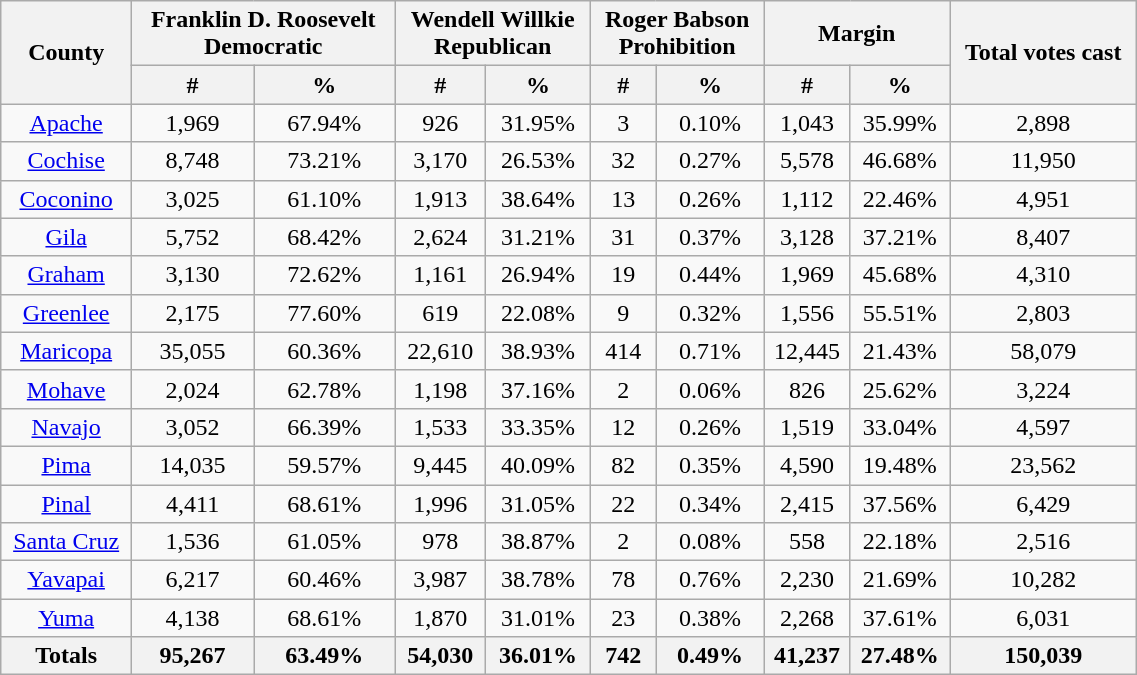<table width="60%" class="wikitable sortable">
<tr>
<th rowspan="2">County</th>
<th colspan="2">Franklin D. Roosevelt<br>Democratic</th>
<th colspan="2">Wendell Willkie<br>Republican</th>
<th colspan="2">Roger Babson<br>Prohibition</th>
<th colspan="2">Margin</th>
<th rowspan="2">Total votes cast</th>
</tr>
<tr bgcolor="lightgrey">
<th data-sort-type="number">#</th>
<th data-sort-type="number">%</th>
<th data-sort-type="number">#</th>
<th data-sort-type="number">%</th>
<th data-sort-type="number">#</th>
<th data-sort-type="number">%</th>
<th data-sort-type="number">#</th>
<th data-sort-type="number">%</th>
</tr>
<tr style="text-align:center;">
<td><a href='#'>Apache</a></td>
<td>1,969</td>
<td>67.94%</td>
<td>926</td>
<td>31.95%</td>
<td>3</td>
<td>0.10%</td>
<td>1,043</td>
<td>35.99%</td>
<td>2,898</td>
</tr>
<tr style="text-align:center;">
<td><a href='#'>Cochise</a></td>
<td>8,748</td>
<td>73.21%</td>
<td>3,170</td>
<td>26.53%</td>
<td>32</td>
<td>0.27%</td>
<td>5,578</td>
<td>46.68%</td>
<td>11,950</td>
</tr>
<tr style="text-align:center;">
<td><a href='#'>Coconino</a></td>
<td>3,025</td>
<td>61.10%</td>
<td>1,913</td>
<td>38.64%</td>
<td>13</td>
<td>0.26%</td>
<td>1,112</td>
<td>22.46%</td>
<td>4,951</td>
</tr>
<tr style="text-align:center;">
<td><a href='#'>Gila</a></td>
<td>5,752</td>
<td>68.42%</td>
<td>2,624</td>
<td>31.21%</td>
<td>31</td>
<td>0.37%</td>
<td>3,128</td>
<td>37.21%</td>
<td>8,407</td>
</tr>
<tr style="text-align:center;">
<td><a href='#'>Graham</a></td>
<td>3,130</td>
<td>72.62%</td>
<td>1,161</td>
<td>26.94%</td>
<td>19</td>
<td>0.44%</td>
<td>1,969</td>
<td>45.68%</td>
<td>4,310</td>
</tr>
<tr style="text-align:center;">
<td><a href='#'>Greenlee</a></td>
<td>2,175</td>
<td>77.60%</td>
<td>619</td>
<td>22.08%</td>
<td>9</td>
<td>0.32%</td>
<td>1,556</td>
<td>55.51%</td>
<td>2,803</td>
</tr>
<tr style="text-align:center;">
<td><a href='#'>Maricopa</a></td>
<td>35,055</td>
<td>60.36%</td>
<td>22,610</td>
<td>38.93%</td>
<td>414</td>
<td>0.71%</td>
<td>12,445</td>
<td>21.43%</td>
<td>58,079</td>
</tr>
<tr style="text-align:center;">
<td><a href='#'>Mohave</a></td>
<td>2,024</td>
<td>62.78%</td>
<td>1,198</td>
<td>37.16%</td>
<td>2</td>
<td>0.06%</td>
<td>826</td>
<td>25.62%</td>
<td>3,224</td>
</tr>
<tr style="text-align:center;">
<td><a href='#'>Navajo</a></td>
<td>3,052</td>
<td>66.39%</td>
<td>1,533</td>
<td>33.35%</td>
<td>12</td>
<td>0.26%</td>
<td>1,519</td>
<td>33.04%</td>
<td>4,597</td>
</tr>
<tr style="text-align:center;">
<td><a href='#'>Pima</a></td>
<td>14,035</td>
<td>59.57%</td>
<td>9,445</td>
<td>40.09%</td>
<td>82</td>
<td>0.35%</td>
<td>4,590</td>
<td>19.48%</td>
<td>23,562</td>
</tr>
<tr style="text-align:center;">
<td><a href='#'>Pinal</a></td>
<td>4,411</td>
<td>68.61%</td>
<td>1,996</td>
<td>31.05%</td>
<td>22</td>
<td>0.34%</td>
<td>2,415</td>
<td>37.56%</td>
<td>6,429</td>
</tr>
<tr style="text-align:center;">
<td><a href='#'>Santa Cruz</a></td>
<td>1,536</td>
<td>61.05%</td>
<td>978</td>
<td>38.87%</td>
<td>2</td>
<td>0.08%</td>
<td>558</td>
<td>22.18%</td>
<td>2,516</td>
</tr>
<tr style="text-align:center;">
<td><a href='#'>Yavapai</a></td>
<td>6,217</td>
<td>60.46%</td>
<td>3,987</td>
<td>38.78%</td>
<td>78</td>
<td>0.76%</td>
<td>2,230</td>
<td>21.69%</td>
<td>10,282</td>
</tr>
<tr style="text-align:center;">
<td><a href='#'>Yuma</a></td>
<td>4,138</td>
<td>68.61%</td>
<td>1,870</td>
<td>31.01%</td>
<td>23</td>
<td>0.38%</td>
<td>2,268</td>
<td>37.61%</td>
<td>6,031</td>
</tr>
<tr style="text-align:center;">
<th>Totals</th>
<th>95,267</th>
<th>63.49%</th>
<th>54,030</th>
<th>36.01%</th>
<th>742</th>
<th>0.49%</th>
<th>41,237</th>
<th>27.48%</th>
<th>150,039</th>
</tr>
</table>
